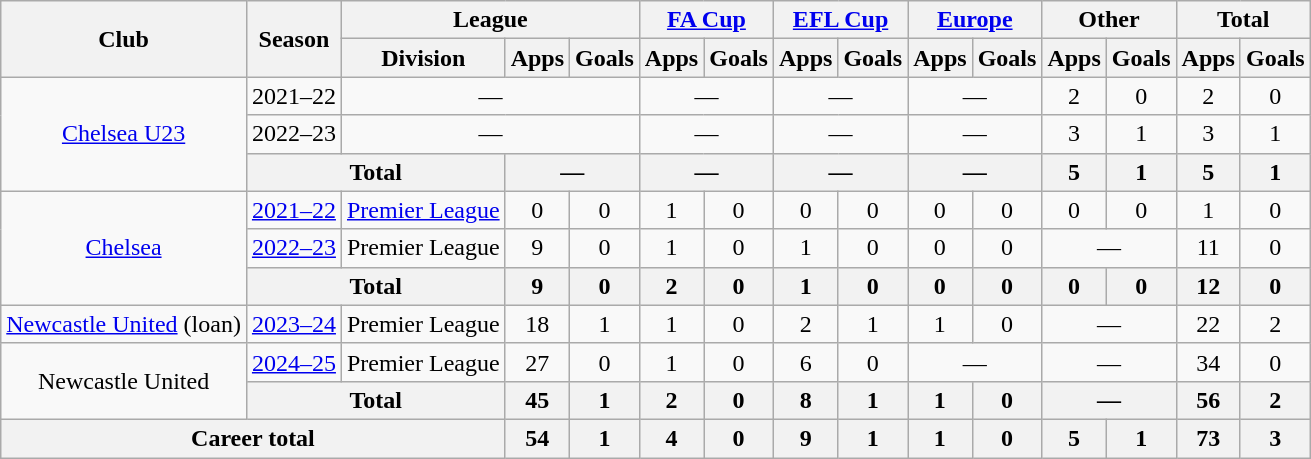<table class="wikitable" style="text-align: center;">
<tr>
<th rowspan=2>Club</th>
<th rowspan=2>Season</th>
<th colspan=3>League</th>
<th colspan=2><a href='#'>FA Cup</a></th>
<th colspan=2><a href='#'>EFL Cup</a></th>
<th colspan=2><a href='#'>Europe</a></th>
<th colspan=2>Other</th>
<th colspan=2>Total</th>
</tr>
<tr>
<th>Division</th>
<th>Apps</th>
<th>Goals</th>
<th>Apps</th>
<th>Goals</th>
<th>Apps</th>
<th>Goals</th>
<th>Apps</th>
<th>Goals</th>
<th>Apps</th>
<th>Goals</th>
<th>Apps</th>
<th>Goals</th>
</tr>
<tr>
<td rowspan=3><a href='#'>Chelsea U23</a></td>
<td>2021–22</td>
<td colspan=3>—</td>
<td colspan=2>—</td>
<td colspan=2>—</td>
<td colspan=2>—</td>
<td>2</td>
<td>0</td>
<td>2</td>
<td>0</td>
</tr>
<tr>
<td>2022–23</td>
<td colspan=3>—</td>
<td colspan=2>—</td>
<td colspan=2>—</td>
<td colspan=2>—</td>
<td>3</td>
<td>1</td>
<td>3</td>
<td>1</td>
</tr>
<tr>
<th colspan=2>Total</th>
<th colspan=2>—</th>
<th colspan=2>—</th>
<th colspan=2>—</th>
<th colspan=2>—</th>
<th>5</th>
<th>1</th>
<th>5</th>
<th>1</th>
</tr>
<tr>
<td rowspan=3><a href='#'>Chelsea</a></td>
<td><a href='#'>2021–22</a></td>
<td><a href='#'>Premier League</a></td>
<td>0</td>
<td>0</td>
<td>1</td>
<td>0</td>
<td>0</td>
<td>0</td>
<td>0</td>
<td>0</td>
<td>0</td>
<td>0</td>
<td>1</td>
<td>0</td>
</tr>
<tr>
<td><a href='#'>2022–23</a></td>
<td>Premier League</td>
<td>9</td>
<td>0</td>
<td>1</td>
<td>0</td>
<td>1</td>
<td>0</td>
<td>0</td>
<td>0</td>
<td colspan=2>—</td>
<td>11</td>
<td>0</td>
</tr>
<tr>
<th colspan=2>Total</th>
<th>9</th>
<th>0</th>
<th>2</th>
<th>0</th>
<th>1</th>
<th>0</th>
<th>0</th>
<th>0</th>
<th>0</th>
<th>0</th>
<th>12</th>
<th>0</th>
</tr>
<tr>
<td><a href='#'>Newcastle United</a> (loan)</td>
<td><a href='#'>2023–24</a></td>
<td>Premier League</td>
<td>18</td>
<td>1</td>
<td>1</td>
<td>0</td>
<td>2</td>
<td>1</td>
<td>1</td>
<td>0</td>
<td colspan=2>—</td>
<td>22</td>
<td>2</td>
</tr>
<tr>
<td rowspan=2>Newcastle United</td>
<td><a href='#'>2024–25</a></td>
<td>Premier League</td>
<td>27</td>
<td>0</td>
<td>1</td>
<td>0</td>
<td>6</td>
<td>0</td>
<td colspan=2>—</td>
<td colspan=2>—</td>
<td>34</td>
<td>0</td>
</tr>
<tr>
<th colspan=2>Total</th>
<th>45</th>
<th>1</th>
<th>2</th>
<th>0</th>
<th>8</th>
<th>1</th>
<th>1</th>
<th>0</th>
<th colspan=2>—</th>
<th>56</th>
<th>2</th>
</tr>
<tr>
<th colspan=3>Career total</th>
<th>54</th>
<th>1</th>
<th>4</th>
<th>0</th>
<th>9</th>
<th>1</th>
<th>1</th>
<th>0</th>
<th>5</th>
<th>1</th>
<th>73</th>
<th>3</th>
</tr>
</table>
